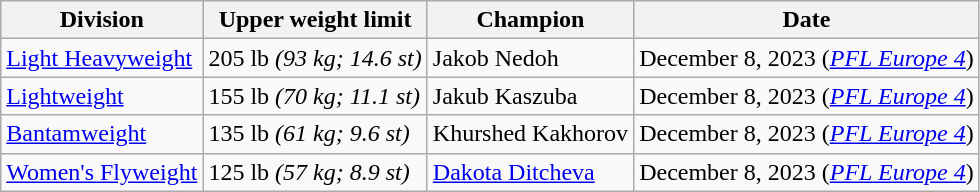<table class="wikitable">
<tr>
<th>Division</th>
<th>Upper weight limit</th>
<th>Champion</th>
<th>Date</th>
</tr>
<tr>
<td><a href='#'>Light Heavyweight</a></td>
<td>205 lb <em>(93 kg; 14.6 st)</em></td>
<td>Jakob Nedoh</td>
<td>December 8, 2023 (<em><a href='#'>PFL Europe 4</a></em>)</td>
</tr>
<tr>
<td><a href='#'>Lightweight</a></td>
<td>155 lb <em>(70 kg; 11.1 st)</em></td>
<td>Jakub Kaszuba</td>
<td>December 8, 2023 (<em><a href='#'>PFL Europe 4</a></em>)</td>
</tr>
<tr>
<td><a href='#'>Bantamweight</a></td>
<td>135 lb <em>(61 kg; 9.6 st)</em></td>
<td>Khurshed Kakhorov</td>
<td>December 8, 2023 (<em><a href='#'>PFL Europe 4</a></em>)</td>
</tr>
<tr>
<td><a href='#'>Women's Flyweight</a></td>
<td>125 lb <em>(57 kg; 8.9 st)</em></td>
<td><a href='#'>Dakota Ditcheva</a></td>
<td>December 8, 2023 (<em><a href='#'>PFL Europe 4</a></em>)</td>
</tr>
</table>
